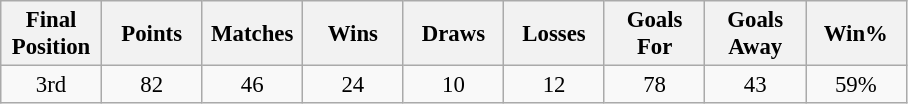<table class="wikitable" style="font-size: 95%; text-align: center;">
<tr>
<th width=60>Final Position</th>
<th width=60>Points</th>
<th width=60>Matches</th>
<th width=60>Wins</th>
<th width=60>Draws</th>
<th width=60>Losses</th>
<th width=60>Goals For</th>
<th width=60>Goals Away</th>
<th width=60>Win%</th>
</tr>
<tr>
<td>3rd</td>
<td>82</td>
<td>46</td>
<td>24</td>
<td>10</td>
<td>12</td>
<td>78</td>
<td>43</td>
<td>59%</td>
</tr>
</table>
